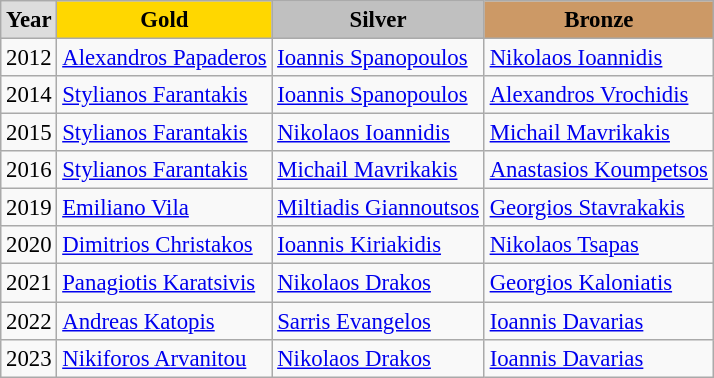<table class="wikitable sortable alternance" style="font-size:95%">
<tr style="text-align:center; background:#e4e4e4; font-weight:bold;">
<td style="background:#ddd; ">Year</td>
<td style="background:gold; ">Gold</td>
<td style="background:silver; ">Silver</td>
<td style="background:#c96; ">Bronze</td>
</tr>
<tr>
<td>2012</td>
<td><a href='#'>Alexandros Papaderos</a></td>
<td><a href='#'>Ioannis Spanopoulos</a></td>
<td><a href='#'>Nikolaos Ioannidis</a></td>
</tr>
<tr>
<td>2014</td>
<td><a href='#'>Stylianos Farantakis</a></td>
<td><a href='#'>Ioannis Spanopoulos</a></td>
<td><a href='#'>Alexandros Vrochidis</a></td>
</tr>
<tr>
<td>2015</td>
<td><a href='#'>Stylianos Farantakis</a></td>
<td><a href='#'>Nikolaos Ioannidis</a></td>
<td><a href='#'>Michail Mavrikakis</a></td>
</tr>
<tr>
<td>2016</td>
<td><a href='#'>Stylianos Farantakis</a></td>
<td><a href='#'>Michail Mavrikakis</a></td>
<td><a href='#'>Anastasios Koumpetsos</a></td>
</tr>
<tr>
<td>2019</td>
<td><a href='#'>Emiliano Vila</a></td>
<td><a href='#'>Miltiadis Giannoutsos</a></td>
<td><a href='#'>Georgios Stavrakakis</a></td>
</tr>
<tr>
<td>2020</td>
<td><a href='#'>Dimitrios Christakos</a></td>
<td><a href='#'>Ioannis Kiriakidis</a></td>
<td><a href='#'>Nikolaos Tsapas</a></td>
</tr>
<tr>
<td>2021</td>
<td><a href='#'>Panagiotis Karatsivis</a></td>
<td><a href='#'>Nikolaos Drakos</a></td>
<td><a href='#'>Georgios Kaloniatis</a></td>
</tr>
<tr>
<td>2022</td>
<td><a href='#'>Andreas Katopis</a></td>
<td><a href='#'>Sarris Evangelos</a></td>
<td><a href='#'>Ioannis Davarias</a></td>
</tr>
<tr>
<td>2023</td>
<td><a href='#'>Nikiforos Arvanitou</a></td>
<td><a href='#'>Nikolaos Drakos</a></td>
<td><a href='#'>Ioannis Davarias</a></td>
</tr>
</table>
